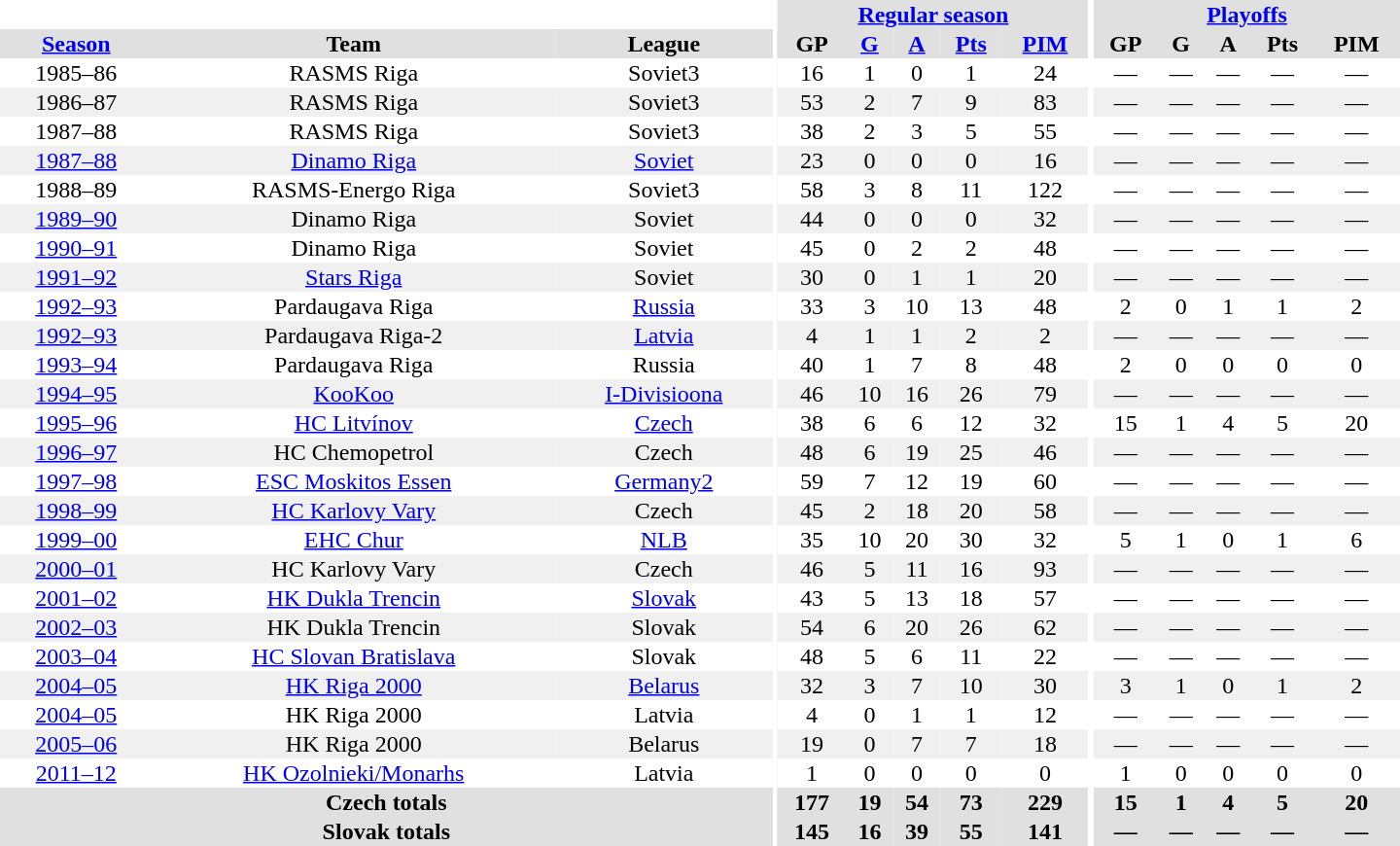<table border="0" cellpadding="1" cellspacing="0" style="text-align:center; width:60em">
<tr bgcolor="#e0e0e0">
<th colspan="3" bgcolor="#ffffff"></th>
<th rowspan="99" bgcolor="#ffffff"></th>
<th colspan="5"><a href='#'>Regular season</a></th>
<th rowspan="99" bgcolor="#ffffff"></th>
<th colspan="5"><a href='#'>Playoffs</a></th>
</tr>
<tr bgcolor="#e0e0e0">
<th><a href='#'>Season</a></th>
<th>Team</th>
<th>League</th>
<th>GP</th>
<th><a href='#'>G</a></th>
<th><a href='#'>A</a></th>
<th><a href='#'>Pts</a></th>
<th><a href='#'>PIM</a></th>
<th>GP</th>
<th>G</th>
<th>A</th>
<th>Pts</th>
<th>PIM</th>
</tr>
<tr>
<td>1985–86</td>
<td>RASMS Riga</td>
<td>Soviet3</td>
<td>16</td>
<td>1</td>
<td>0</td>
<td>1</td>
<td>24</td>
<td>—</td>
<td>—</td>
<td>—</td>
<td>—</td>
<td>—</td>
</tr>
<tr bgcolor="#f0f0f0">
<td>1986–87</td>
<td>RASMS Riga</td>
<td>Soviet3</td>
<td>53</td>
<td>2</td>
<td>7</td>
<td>9</td>
<td>83</td>
<td>—</td>
<td>—</td>
<td>—</td>
<td>—</td>
<td>—</td>
</tr>
<tr>
<td>1987–88</td>
<td>RASMS Riga</td>
<td>Soviet3</td>
<td>38</td>
<td>2</td>
<td>3</td>
<td>5</td>
<td>55</td>
<td>—</td>
<td>—</td>
<td>—</td>
<td>—</td>
<td>—</td>
</tr>
<tr bgcolor="#f0f0f0">
<td><a href='#'>1987–88</a></td>
<td><a href='#'>Dinamo Riga</a></td>
<td><a href='#'>Soviet</a></td>
<td>23</td>
<td>0</td>
<td>0</td>
<td>0</td>
<td>16</td>
<td>—</td>
<td>—</td>
<td>—</td>
<td>—</td>
<td>—</td>
</tr>
<tr>
<td>1988–89</td>
<td>RASMS-Energo Riga</td>
<td>Soviet3</td>
<td>58</td>
<td>3</td>
<td>8</td>
<td>11</td>
<td>122</td>
<td>—</td>
<td>—</td>
<td>—</td>
<td>—</td>
<td>—</td>
</tr>
<tr bgcolor="#f0f0f0">
<td><a href='#'>1989–90</a></td>
<td>Dinamo Riga</td>
<td>Soviet</td>
<td>44</td>
<td>0</td>
<td>0</td>
<td>0</td>
<td>32</td>
<td>—</td>
<td>—</td>
<td>—</td>
<td>—</td>
<td>—</td>
</tr>
<tr>
<td><a href='#'>1990–91</a></td>
<td>Dinamo Riga</td>
<td>Soviet</td>
<td>45</td>
<td>0</td>
<td>2</td>
<td>2</td>
<td>48</td>
<td>—</td>
<td>—</td>
<td>—</td>
<td>—</td>
<td>—</td>
</tr>
<tr bgcolor="#f0f0f0">
<td><a href='#'>1991–92</a></td>
<td><a href='#'>Stars Riga</a></td>
<td>Soviet</td>
<td>30</td>
<td>0</td>
<td>1</td>
<td>1</td>
<td>20</td>
<td>—</td>
<td>—</td>
<td>—</td>
<td>—</td>
<td>—</td>
</tr>
<tr>
<td><a href='#'>1992–93</a></td>
<td>Pardaugava Riga</td>
<td><a href='#'>Russia</a></td>
<td>33</td>
<td>3</td>
<td>10</td>
<td>13</td>
<td>48</td>
<td>2</td>
<td>0</td>
<td>1</td>
<td>1</td>
<td>2</td>
</tr>
<tr bgcolor="#f0f0f0">
<td><a href='#'>1992–93</a></td>
<td>Pardaugava Riga-2</td>
<td><a href='#'>Latvia</a></td>
<td>4</td>
<td>1</td>
<td>1</td>
<td>2</td>
<td>2</td>
<td>—</td>
<td>—</td>
<td>—</td>
<td>—</td>
<td>—</td>
</tr>
<tr>
<td><a href='#'>1993–94</a></td>
<td>Pardaugava Riga</td>
<td>Russia</td>
<td>40</td>
<td>1</td>
<td>7</td>
<td>8</td>
<td>48</td>
<td>2</td>
<td>0</td>
<td>0</td>
<td>0</td>
<td>0</td>
</tr>
<tr bgcolor="#f0f0f0">
<td><a href='#'>1994–95</a></td>
<td><a href='#'>KooKoo</a></td>
<td><a href='#'>I-Divisioona</a></td>
<td>46</td>
<td>10</td>
<td>16</td>
<td>26</td>
<td>79</td>
<td>—</td>
<td>—</td>
<td>—</td>
<td>—</td>
<td>—</td>
</tr>
<tr>
<td><a href='#'>1995–96</a></td>
<td><a href='#'>HC Litvínov</a></td>
<td><a href='#'>Czech</a></td>
<td>38</td>
<td>6</td>
<td>6</td>
<td>12</td>
<td>32</td>
<td>15</td>
<td>1</td>
<td>4</td>
<td>5</td>
<td>20</td>
</tr>
<tr bgcolor="#f0f0f0">
<td><a href='#'>1996–97</a></td>
<td>HC Chemopetrol</td>
<td>Czech</td>
<td>48</td>
<td>6</td>
<td>19</td>
<td>25</td>
<td>46</td>
<td>—</td>
<td>—</td>
<td>—</td>
<td>—</td>
<td>—</td>
</tr>
<tr>
<td><a href='#'>1997–98</a></td>
<td><a href='#'>ESC Moskitos Essen</a></td>
<td><a href='#'>Germany2</a></td>
<td>59</td>
<td>7</td>
<td>12</td>
<td>19</td>
<td>60</td>
<td>—</td>
<td>—</td>
<td>—</td>
<td>—</td>
<td>—</td>
</tr>
<tr bgcolor="#f0f0f0">
<td><a href='#'>1998–99</a></td>
<td><a href='#'>HC Karlovy Vary</a></td>
<td>Czech</td>
<td>45</td>
<td>2</td>
<td>18</td>
<td>20</td>
<td>58</td>
<td>—</td>
<td>—</td>
<td>—</td>
<td>—</td>
<td>—</td>
</tr>
<tr>
<td><a href='#'>1999–00</a></td>
<td><a href='#'>EHC Chur</a></td>
<td><a href='#'>NLB</a></td>
<td>35</td>
<td>10</td>
<td>20</td>
<td>30</td>
<td>32</td>
<td>5</td>
<td>1</td>
<td>0</td>
<td>1</td>
<td>6</td>
</tr>
<tr bgcolor="#f0f0f0">
<td><a href='#'>2000–01</a></td>
<td>HC Karlovy Vary</td>
<td>Czech</td>
<td>46</td>
<td>5</td>
<td>11</td>
<td>16</td>
<td>93</td>
<td>—</td>
<td>—</td>
<td>—</td>
<td>—</td>
<td>—</td>
</tr>
<tr>
<td><a href='#'>2001–02</a></td>
<td><a href='#'>HK Dukla Trencin</a></td>
<td><a href='#'>Slovak</a></td>
<td>43</td>
<td>5</td>
<td>13</td>
<td>18</td>
<td>57</td>
<td>—</td>
<td>—</td>
<td>—</td>
<td>—</td>
<td>—</td>
</tr>
<tr bgcolor="#f0f0f0">
<td><a href='#'>2002–03</a></td>
<td>HK Dukla Trencin</td>
<td>Slovak</td>
<td>54</td>
<td>6</td>
<td>20</td>
<td>26</td>
<td>62</td>
<td>—</td>
<td>—</td>
<td>—</td>
<td>—</td>
<td>—</td>
</tr>
<tr>
<td><a href='#'>2003–04</a></td>
<td><a href='#'>HC Slovan Bratislava</a></td>
<td>Slovak</td>
<td>48</td>
<td>5</td>
<td>6</td>
<td>11</td>
<td>22</td>
<td>—</td>
<td>—</td>
<td>—</td>
<td>—</td>
<td>—</td>
</tr>
<tr bgcolor="#f0f0f0">
<td><a href='#'>2004–05</a></td>
<td><a href='#'>HK Riga 2000</a></td>
<td><a href='#'>Belarus</a></td>
<td>32</td>
<td>3</td>
<td>7</td>
<td>10</td>
<td>30</td>
<td>3</td>
<td>1</td>
<td>0</td>
<td>1</td>
<td>2</td>
</tr>
<tr>
<td><a href='#'>2004–05</a></td>
<td>HK Riga 2000</td>
<td>Latvia</td>
<td>4</td>
<td>0</td>
<td>1</td>
<td>1</td>
<td>12</td>
<td>—</td>
<td>—</td>
<td>—</td>
<td>—</td>
<td>—</td>
</tr>
<tr bgcolor="#f0f0f0">
<td><a href='#'>2005–06</a></td>
<td>HK Riga 2000</td>
<td>Belarus</td>
<td>19</td>
<td>0</td>
<td>7</td>
<td>7</td>
<td>18</td>
<td>—</td>
<td>—</td>
<td>—</td>
<td>—</td>
<td>—</td>
</tr>
<tr>
<td><a href='#'>2011–12</a></td>
<td><a href='#'>HK Ozolnieki/Monarhs</a></td>
<td>Latvia</td>
<td>1</td>
<td>0</td>
<td>0</td>
<td>0</td>
<td>0</td>
<td>1</td>
<td>0</td>
<td>0</td>
<td>0</td>
<td>0</td>
</tr>
<tr>
</tr>
<tr ALIGN="center" bgcolor="#e0e0e0">
<th colspan="3">Czech totals</th>
<th ALIGN="center">177</th>
<th ALIGN="center">19</th>
<th ALIGN="center">54</th>
<th ALIGN="center">73</th>
<th ALIGN="center">229</th>
<th ALIGN="center">15</th>
<th ALIGN="center">1</th>
<th ALIGN="center">4</th>
<th ALIGN="center">5</th>
<th ALIGN="center">20</th>
</tr>
<tr>
</tr>
<tr ALIGN="center" bgcolor="#e0e0e0">
<th colspan="3">Slovak totals</th>
<th ALIGN="center">145</th>
<th ALIGN="center">16</th>
<th ALIGN="center">39</th>
<th ALIGN="center">55</th>
<th ALIGN="center">141</th>
<th ALIGN="center">—</th>
<th ALIGN="center">—</th>
<th ALIGN="center">—</th>
<th ALIGN="center">—</th>
<th ALIGN="center">—</th>
</tr>
</table>
